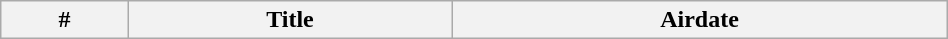<table class="wikitable plainrowheaders" style="width:50%;">
<tr>
<th>#</th>
<th>Title</th>
<th>Airdate<br>








</th>
</tr>
</table>
